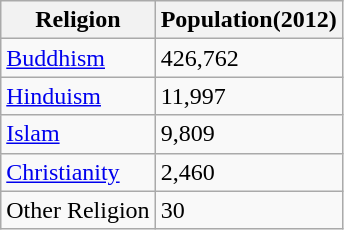<table class="wikitable sortable">
<tr>
<th>Religion</th>
<th>Population(2012)</th>
</tr>
<tr>
<td><a href='#'>Buddhism</a></td>
<td>426,762</td>
</tr>
<tr>
<td><a href='#'>Hinduism</a></td>
<td>11,997</td>
</tr>
<tr>
<td><a href='#'>Islam</a></td>
<td>9,809</td>
</tr>
<tr>
<td><a href='#'>Christianity</a></td>
<td>2,460</td>
</tr>
<tr>
<td>Other Religion</td>
<td>30</td>
</tr>
</table>
